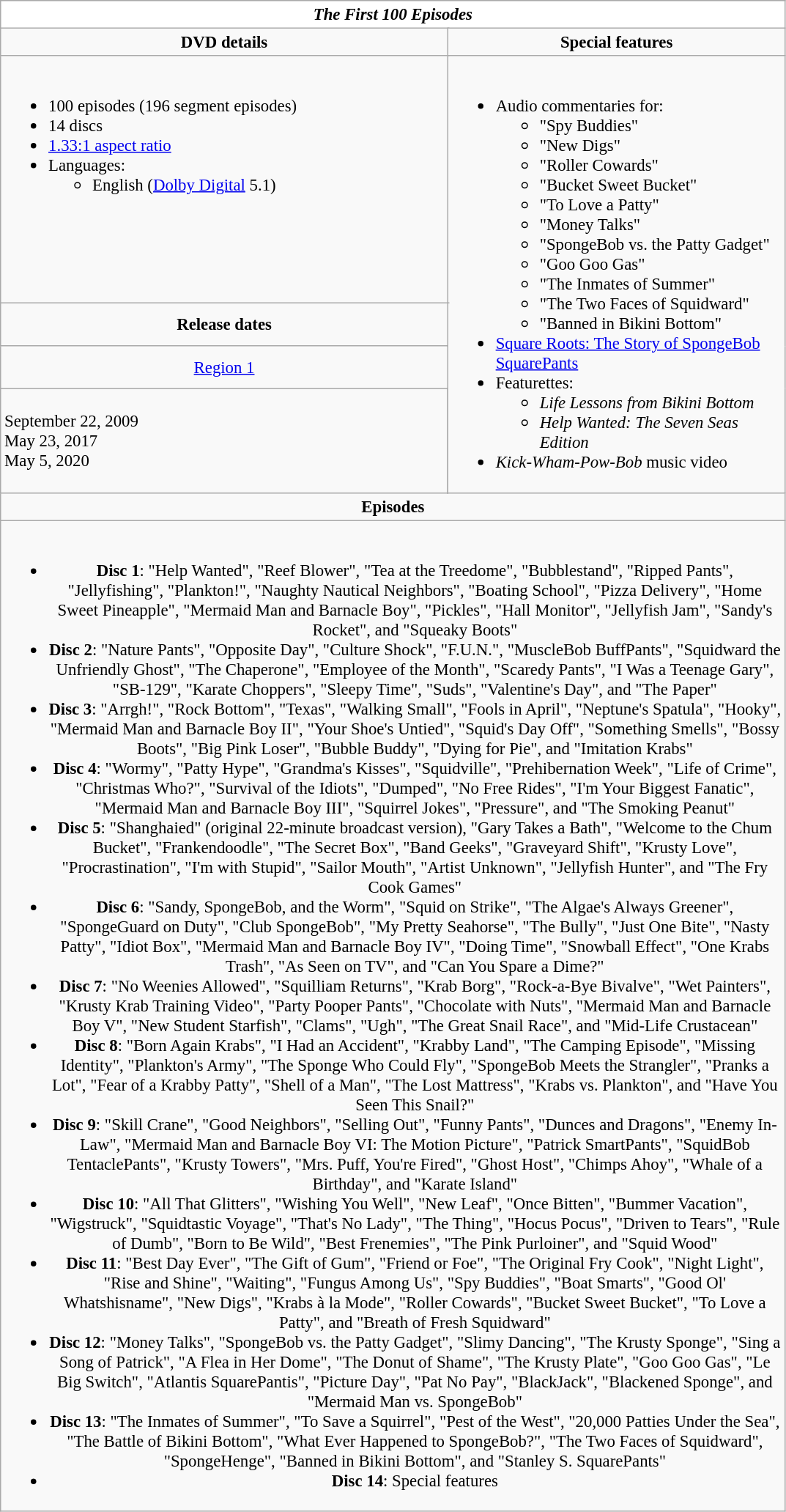<table class="wikitable" style="font-size: 95%;">
<tr style="background:#FFF; color:#000;">
<td colspan="4" align="center"><strong><em>The First 100 Episodes</em></strong></td>
</tr>
<tr valign="top">
<td style="text-align:center; width:400px;" colspan="3"><strong>DVD details</strong></td>
<td style="width:300px; text-align:center;"><strong>Special features</strong></td>
</tr>
<tr valign="top">
<td colspan="3" style="text-align:left; width:400px;"><br><ul><li>100 episodes (196 segment episodes)</li><li>14 discs</li><li><a href='#'>1.33:1 aspect ratio</a></li><li>Languages:<ul><li>English (<a href='#'>Dolby Digital</a> 5.1)</li></ul></li></ul></td>
<td rowspan="4" style="text-align:left; width:300px;"><br><ul><li>Audio commentaries for:<ul><li>"Spy Buddies"</li><li>"New Digs"</li><li>"Roller Cowards"</li><li>"Bucket Sweet Bucket"</li><li>"To Love a Patty"</li><li>"Money Talks"</li><li>"SpongeBob vs. the Patty Gadget"</li><li>"Goo Goo Gas"</li><li>"The Inmates of Summer"</li><li>"The Two Faces of Squidward"</li><li>"Banned in Bikini Bottom"</li></ul></li><li><a href='#'>Square Roots: The Story of SpongeBob SquarePants</a></li><li>Featurettes:<ul><li><em>Life Lessons from Bikini Bottom</em></li><li><em>Help Wanted: The Seven Seas Edition</em></li></ul></li><li><em>Kick-Wham-Pow-Bob</em> music video</li></ul></td>
</tr>
<tr>
<td colspan="3" style="text-align:center;"><strong>Release dates</strong></td>
</tr>
<tr>
<td colspan="3" style="text-align:center;"><a href='#'>Region 1</a></td>
</tr>
<tr>
<td>September 22, 2009<br>May 23, 2017<br>May 5, 2020</td>
</tr>
<tr>
<td style="text-align:center; width:400px;" colspan="4"><strong>Episodes</strong></td>
</tr>
<tr>
<td style="text-align:center; width:400px;" colspan="4"><br><ul><li><strong>Disc 1</strong>: "Help Wanted", "Reef Blower", "Tea at the Treedome", "Bubblestand", "Ripped Pants", "Jellyfishing", "Plankton!", "Naughty Nautical Neighbors", "Boating School", "Pizza Delivery", "Home Sweet Pineapple", "Mermaid Man and Barnacle Boy", "Pickles", "Hall Monitor", "Jellyfish Jam", "Sandy's Rocket", and "Squeaky Boots"</li><li><strong>Disc 2</strong>: "Nature Pants", "Opposite Day", "Culture Shock", "F.U.N.", "MuscleBob BuffPants", "Squidward the Unfriendly Ghost", "The Chaperone", "Employee of the Month", "Scaredy Pants", "I Was a Teenage Gary", "SB-129", "Karate Choppers", "Sleepy Time", "Suds", "Valentine's Day", and "The Paper"</li><li><strong>Disc 3</strong>: "Arrgh!", "Rock Bottom", "Texas", "Walking Small", "Fools in April", "Neptune's Spatula", "Hooky", "Mermaid Man and Barnacle Boy II", "Your Shoe's Untied", "Squid's Day Off", "Something Smells", "Bossy Boots", "Big Pink Loser", "Bubble Buddy", "Dying for Pie", and "Imitation Krabs"</li><li><strong>Disc 4</strong>: "Wormy", "Patty Hype", "Grandma's Kisses", "Squidville", "Prehibernation Week", "Life of Crime", "Christmas Who?", "Survival of the Idiots", "Dumped", "No Free Rides", "I'm Your Biggest Fanatic", "Mermaid Man and Barnacle Boy III", "Squirrel Jokes", "Pressure", and "The Smoking Peanut"</li><li><strong>Disc 5</strong>: "Shanghaied" (original 22-minute broadcast version), "Gary Takes a Bath", "Welcome to the Chum Bucket", "Frankendoodle", "The Secret Box", "Band Geeks", "Graveyard Shift", "Krusty Love", "Procrastination", "I'm with Stupid", "Sailor Mouth", "Artist Unknown", "Jellyfish Hunter", and "The Fry Cook Games"</li><li><strong>Disc 6</strong>: "Sandy, SpongeBob, and the Worm", "Squid on Strike", "The Algae's Always Greener", "SpongeGuard on Duty", "Club SpongeBob", "My Pretty Seahorse", "The Bully", "Just One Bite", "Nasty Patty", "Idiot Box", "Mermaid Man and Barnacle Boy IV", "Doing Time", "Snowball Effect", "One Krabs Trash", "As Seen on TV", and "Can You Spare a Dime?"</li><li><strong>Disc 7</strong>: "No Weenies Allowed", "Squilliam Returns", "Krab Borg", "Rock-a-Bye Bivalve", "Wet Painters", "Krusty Krab Training Video", "Party Pooper Pants", "Chocolate with Nuts", "Mermaid Man and Barnacle Boy V", "New Student Starfish", "Clams", "Ugh", "The Great Snail Race", and "Mid-Life Crustacean"</li><li><strong>Disc 8</strong>: "Born Again Krabs", "I Had an Accident", "Krabby Land", "The Camping Episode", "Missing Identity", "Plankton's Army", "The Sponge Who Could Fly", "SpongeBob Meets the Strangler", "Pranks a Lot", "Fear of a Krabby Patty", "Shell of a Man", "The Lost Mattress", "Krabs vs. Plankton", and "Have You Seen This Snail?"</li><li><strong>Disc 9</strong>: "Skill Crane", "Good Neighbors", "Selling Out", "Funny Pants", "Dunces and Dragons", "Enemy In-Law", "Mermaid Man and Barnacle Boy VI: The Motion Picture", "Patrick SmartPants", "SquidBob TentaclePants", "Krusty Towers", "Mrs. Puff, You're Fired", "Ghost Host", "Chimps Ahoy", "Whale of a Birthday", and "Karate Island"</li><li><strong>Disc 10</strong>: "All That Glitters", "Wishing You Well", "New Leaf", "Once Bitten", "Bummer Vacation", "Wigstruck", "Squidtastic Voyage", "That's No Lady", "The Thing", "Hocus Pocus", "Driven to Tears", "Rule of Dumb", "Born to Be Wild", "Best Frenemies", "The Pink Purloiner", and "Squid Wood"</li><li><strong>Disc 11</strong>: "Best Day Ever", "The Gift of Gum", "Friend or Foe", "The Original Fry Cook", "Night Light", "Rise and Shine", "Waiting", "Fungus Among Us", "Spy Buddies", "Boat Smarts", "Good Ol' Whatshisname", "New Digs", "Krabs à la Mode", "Roller Cowards", "Bucket Sweet Bucket", "To Love a Patty", and "Breath of Fresh Squidward"</li><li><strong>Disc 12</strong>: "Money Talks", "SpongeBob vs. the Patty Gadget", "Slimy Dancing", "The Krusty Sponge", "Sing a Song of Patrick", "A Flea in Her Dome", "The Donut of Shame", "The Krusty Plate", "Goo Goo Gas", "Le Big Switch", "Atlantis SquarePantis", "Picture Day", "Pat No Pay", "BlackJack", "Blackened Sponge", and "Mermaid Man vs. SpongeBob"</li><li><strong>Disc 13</strong>: "The Inmates of Summer", "To Save a Squirrel", "Pest of the West", "20,000 Patties Under the Sea", "The Battle of Bikini Bottom", "What Ever Happened to SpongeBob?", "The Two Faces of Squidward", "SpongeHenge", "Banned in Bikini Bottom", and "Stanley S. SquarePants"</li><li><strong>Disc 14</strong>: Special features</li></ul></td>
</tr>
</table>
